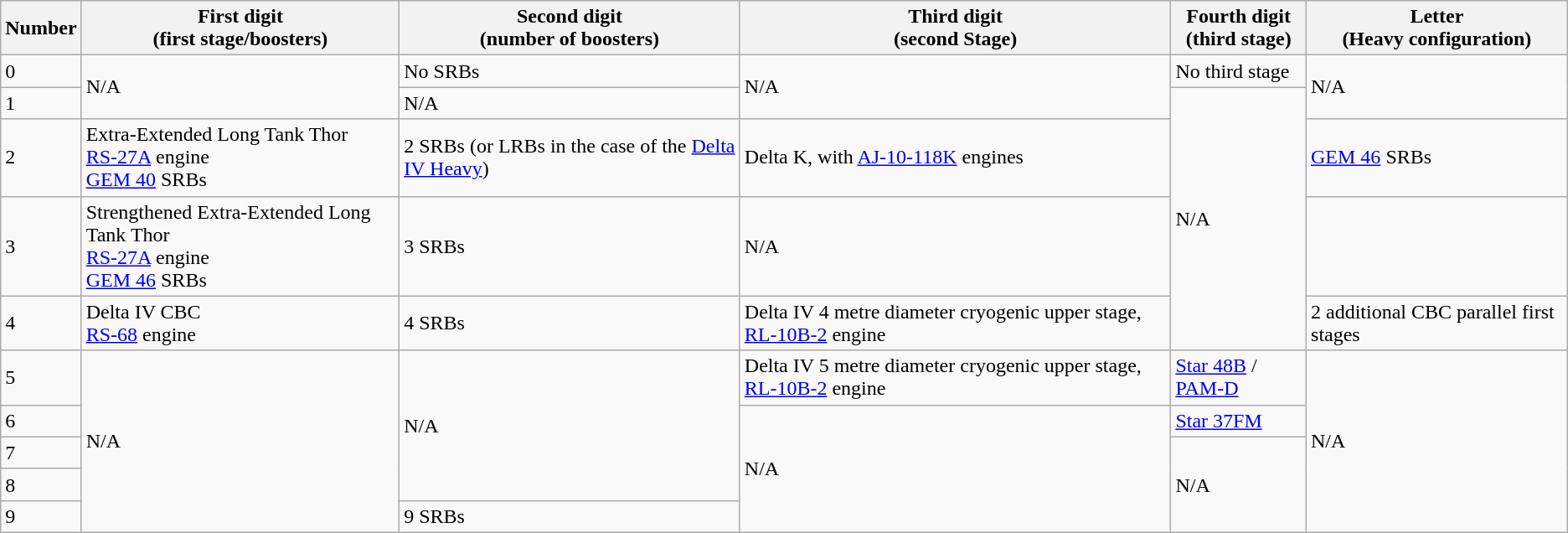<table class="wikitable">
<tr>
<th>Number</th>
<th>First digit<br>(first stage/boosters)</th>
<th>Second digit<br>(number of boosters)</th>
<th>Third digit<br>(second Stage)</th>
<th>Fourth digit<br>(third stage)</th>
<th>Letter<br>(Heavy configuration)</th>
</tr>
<tr>
<td>0</td>
<td rowspan=2>N/A</td>
<td>No SRBs</td>
<td rowspan=2>N/A</td>
<td>No third stage</td>
<td rowspan=2>N/A</td>
</tr>
<tr>
<td>1</td>
<td>N/A</td>
<td rowspan=4>N/A</td>
</tr>
<tr>
<td>2</td>
<td>Extra-Extended Long Tank Thor<br><a href='#'>RS-27A</a> engine<br><a href='#'>GEM 40</a> SRBs</td>
<td>2 SRBs (or LRBs in the case of the <a href='#'>Delta IV Heavy</a>)</td>
<td>Delta K, with <a href='#'>AJ-10-118K</a> engines</td>
<td><a href='#'>GEM 46</a> SRBs</td>
</tr>
<tr>
<td>3</td>
<td>Strengthened Extra-Extended Long Tank Thor<br><a href='#'>RS-27A</a> engine<br><a href='#'>GEM 46</a> SRBs</td>
<td>3 SRBs</td>
<td>N/A</td>
</tr>
<tr>
<td>4</td>
<td>Delta IV CBC<br><a href='#'>RS-68</a> engine</td>
<td>4 SRBs</td>
<td>Delta IV 4 metre diameter cryogenic upper stage, <a href='#'>RL-10B-2</a> engine</td>
<td>2 additional CBC parallel first stages</td>
</tr>
<tr>
<td>5</td>
<td rowspan=5>N/A</td>
<td rowspan = 4>N/A</td>
<td>Delta IV 5 metre diameter cryogenic upper stage, <a href='#'>RL-10B-2</a> engine</td>
<td><a href='#'>Star 48B</a> / <a href='#'>PAM-D</a></td>
<td rowspan=5>N/A</td>
</tr>
<tr>
<td>6</td>
<td rowspan = 4>N/A</td>
<td><a href='#'>Star 37FM</a></td>
</tr>
<tr>
<td>7</td>
<td rowspan = 3>N/A</td>
</tr>
<tr>
<td>8</td>
</tr>
<tr>
<td>9</td>
<td>9 SRBs</td>
</tr>
</table>
